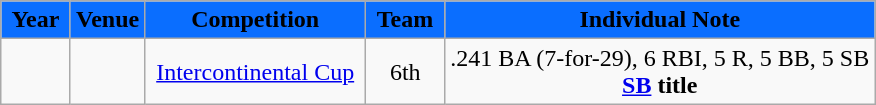<table class="wikitable">
<tr>
<th style="background:#0A6EFF"><span> Year </span></th>
<th style="background:#0A6EFF"><span>Venue</span></th>
<th style="background:#0A6EFF"><span>Competition</span></th>
<th style="background:#0A6EFF"><span> Team </span></th>
<th style="background:#0A6EFF"><span> Individual Note </span></th>
</tr>
<tr>
<td style="text-align:center"></td>
<td>  </td>
<td> <a href='#'>Intercontinental Cup</a> </td>
<td style="text-align:center">6th</td>
<td style="text-align:center">.241 BA (7-for-29), 6 RBI, 5 R, 5 BB, 5 SB<br><strong><a href='#'>SB</a> title</strong><br></td>
</tr>
</table>
